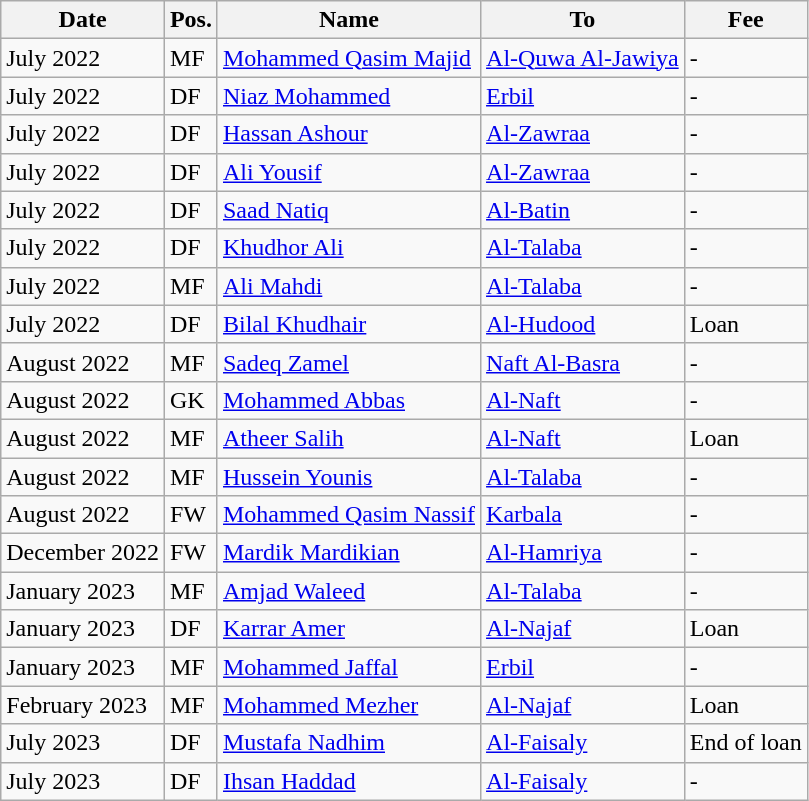<table class="wikitable">
<tr>
<th>Date</th>
<th>Pos.</th>
<th>Name</th>
<th>To</th>
<th>Fee</th>
</tr>
<tr>
<td>July 2022</td>
<td>MF</td>
<td> <a href='#'>Mohammed Qasim Majid</a></td>
<td> <a href='#'>Al-Quwa Al-Jawiya</a></td>
<td>-</td>
</tr>
<tr>
<td>July 2022</td>
<td>DF</td>
<td> <a href='#'>Niaz Mohammed</a></td>
<td> <a href='#'>Erbil</a></td>
<td>-</td>
</tr>
<tr>
<td>July 2022</td>
<td>DF</td>
<td> <a href='#'>Hassan Ashour</a></td>
<td> <a href='#'>Al-Zawraa</a></td>
<td>-</td>
</tr>
<tr>
<td>July 2022</td>
<td>DF</td>
<td> <a href='#'>Ali Yousif</a></td>
<td> <a href='#'>Al-Zawraa</a></td>
<td>-</td>
</tr>
<tr>
<td>July 2022</td>
<td>DF</td>
<td> <a href='#'>Saad Natiq</a></td>
<td> <a href='#'>Al-Batin</a></td>
<td>-</td>
</tr>
<tr>
<td>July 2022</td>
<td>DF</td>
<td> <a href='#'>Khudhor Ali</a></td>
<td> <a href='#'>Al-Talaba</a></td>
<td>-</td>
</tr>
<tr>
<td>July 2022</td>
<td>MF</td>
<td> <a href='#'>Ali Mahdi</a></td>
<td> <a href='#'>Al-Talaba</a></td>
<td>-</td>
</tr>
<tr>
<td>July 2022</td>
<td>DF</td>
<td> <a href='#'>Bilal Khudhair</a></td>
<td> <a href='#'>Al-Hudood</a></td>
<td>Loan</td>
</tr>
<tr>
<td>August 2022</td>
<td>MF</td>
<td> <a href='#'>Sadeq Zamel</a></td>
<td> <a href='#'>Naft Al-Basra</a></td>
<td>-</td>
</tr>
<tr>
<td>August 2022</td>
<td>GK</td>
<td> <a href='#'>Mohammed Abbas</a></td>
<td> <a href='#'>Al-Naft</a></td>
<td>-</td>
</tr>
<tr>
<td>August 2022</td>
<td>MF</td>
<td> <a href='#'>Atheer Salih</a></td>
<td> <a href='#'>Al-Naft</a></td>
<td>Loan</td>
</tr>
<tr>
<td>August 2022</td>
<td>MF</td>
<td> <a href='#'>Hussein Younis</a></td>
<td> <a href='#'>Al-Talaba</a></td>
<td>-</td>
</tr>
<tr>
<td>August 2022</td>
<td>FW</td>
<td> <a href='#'>Mohammed Qasim Nassif</a></td>
<td> <a href='#'>Karbala</a></td>
<td>-</td>
</tr>
<tr>
<td>December 2022</td>
<td>FW</td>
<td> <a href='#'>Mardik Mardikian</a></td>
<td> <a href='#'>Al-Hamriya</a></td>
<td>-</td>
</tr>
<tr>
<td>January 2023</td>
<td>MF</td>
<td> <a href='#'>Amjad Waleed</a></td>
<td> <a href='#'>Al-Talaba</a></td>
<td>-</td>
</tr>
<tr>
<td>January 2023</td>
<td>DF</td>
<td> <a href='#'>Karrar Amer</a></td>
<td> <a href='#'>Al-Najaf</a></td>
<td>Loan</td>
</tr>
<tr>
<td>January 2023</td>
<td>MF</td>
<td> <a href='#'>Mohammed Jaffal</a></td>
<td> <a href='#'>Erbil</a></td>
<td>-</td>
</tr>
<tr>
<td>February 2023</td>
<td>MF</td>
<td> <a href='#'>Mohammed Mezher</a></td>
<td> <a href='#'>Al-Najaf</a></td>
<td>Loan</td>
</tr>
<tr>
<td>July 2023</td>
<td>DF</td>
<td> <a href='#'>Mustafa Nadhim</a></td>
<td> <a href='#'>Al-Faisaly</a></td>
<td>End of loan</td>
</tr>
<tr>
<td>July 2023</td>
<td>DF</td>
<td> <a href='#'>Ihsan Haddad</a></td>
<td> <a href='#'>Al-Faisaly</a></td>
<td>-</td>
</tr>
</table>
